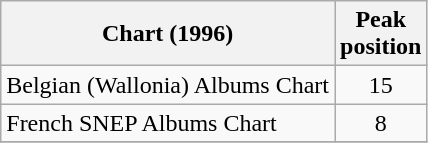<table class="wikitable sortable">
<tr>
<th>Chart (1996)</th>
<th>Peak<br>position</th>
</tr>
<tr>
<td>Belgian (Wallonia) Albums Chart</td>
<td align="center">15</td>
</tr>
<tr>
<td>French SNEP Albums Chart</td>
<td align="center">8</td>
</tr>
<tr>
</tr>
</table>
